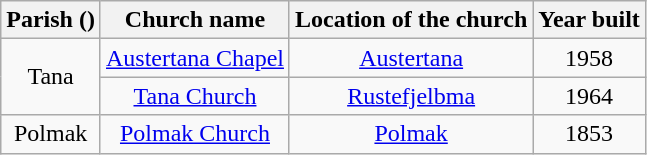<table class="wikitable" style="text-align:center">
<tr>
<th>Parish ()</th>
<th>Church name</th>
<th>Location of the church</th>
<th>Year built</th>
</tr>
<tr>
<td rowspan="2">Tana</td>
<td><a href='#'>Austertana Chapel</a></td>
<td><a href='#'>Austertana</a></td>
<td>1958</td>
</tr>
<tr>
<td><a href='#'>Tana Church</a></td>
<td><a href='#'>Rustefjelbma</a></td>
<td>1964</td>
</tr>
<tr>
<td>Polmak</td>
<td><a href='#'>Polmak Church</a></td>
<td><a href='#'>Polmak</a></td>
<td>1853</td>
</tr>
</table>
